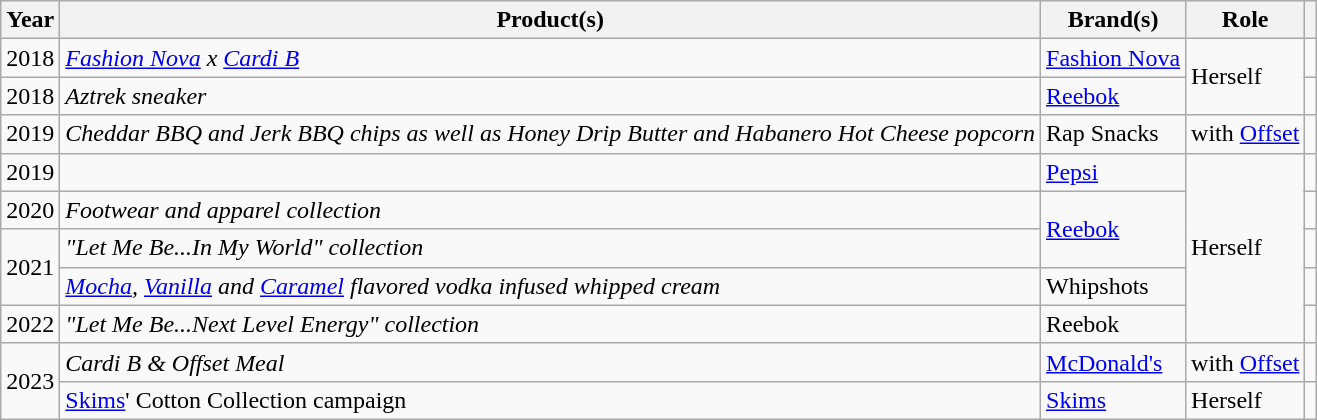<table class="wikitable">
<tr>
<th>Year</th>
<th>Product(s)</th>
<th>Brand(s)</th>
<th>Role</th>
<th></th>
</tr>
<tr>
<td>2018</td>
<td><em><a href='#'>Fashion Nova</a> x <a href='#'>Cardi B</a></em></td>
<td><a href='#'>Fashion Nova</a></td>
<td rowspan="2">Herself</td>
<td></td>
</tr>
<tr>
<td>2018</td>
<td><em>Aztrek sneaker</em></td>
<td><a href='#'>Reebok</a></td>
<td></td>
</tr>
<tr>
<td>2019</td>
<td><em>Cheddar BBQ and Jerk BBQ chips as well as Honey Drip Butter and Habanero Hot Cheese popcorn</em></td>
<td>Rap Snacks</td>
<td>with <a href='#'>Offset</a></td>
<td></td>
</tr>
<tr>
<td>2019</td>
<td></td>
<td><a href='#'>Pepsi</a></td>
<td rowspan="5">Herself</td>
<td></td>
</tr>
<tr>
<td>2020</td>
<td><em>Footwear and apparel collection</em></td>
<td rowspan="2"><a href='#'>Reebok</a></td>
<td></td>
</tr>
<tr>
<td rowspan="2">2021</td>
<td><em>"Let Me Be...In My World" collection</em></td>
<td></td>
</tr>
<tr>
<td><em><a href='#'>Mocha</a>, <a href='#'>Vanilla</a> and <a href='#'>Caramel</a> flavored vodka infused whipped cream</em></td>
<td>Whipshots</td>
<td></td>
</tr>
<tr>
<td>2022</td>
<td><em>"Let Me Be...Next Level Energy" collection</em></td>
<td>Reebok</td>
<td></td>
</tr>
<tr>
<td rowspan="2">2023</td>
<td><em>Cardi B & Offset Meal</em></td>
<td><a href='#'>McDonald's</a></td>
<td>with <a href='#'>Offset</a></td>
<td></td>
</tr>
<tr>
<td><a href='#'>Skims</a>' Cotton Collection campaign</td>
<td><a href='#'>Skims</a></td>
<td>Herself</td>
<td></td>
</tr>
</table>
